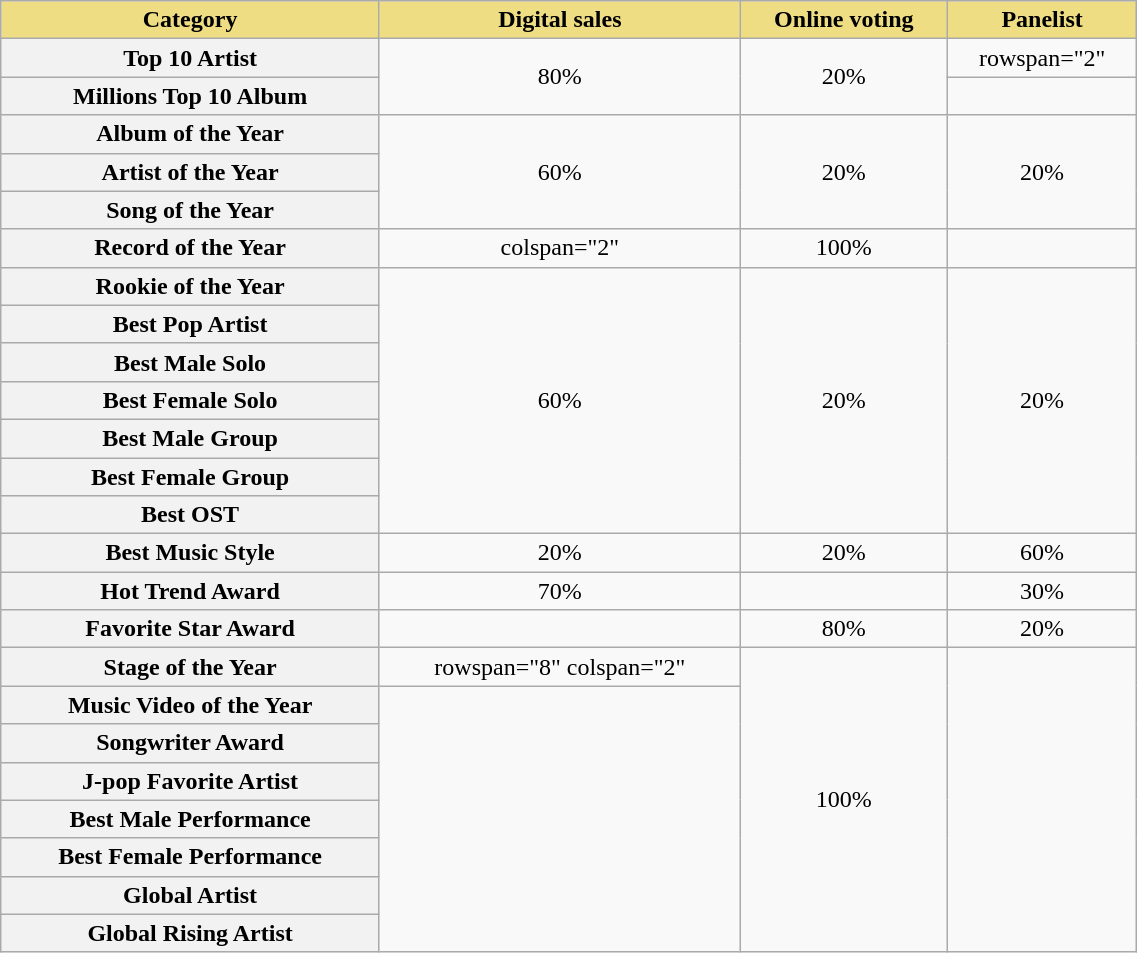<table class="wikitable" style="text-align:center; width:60%">
<tr>
<th scope="col" style="background:#EEDD82">Category</th>
<th scope="col" style="background:#EEDD82">Digital sales</th>
<th scope="col" style="background:#EEDD82">Online voting</th>
<th scope="col" style="background:#EEDD82">Panelist</th>
</tr>
<tr>
<th scope="col">Top 10 Artist</th>
<td rowspan="2">80%</td>
<td rowspan="2">20%</td>
<td>rowspan="2" </td>
</tr>
<tr>
<th scope="col">Millions Top 10 Album</th>
</tr>
<tr>
<th scope="col">Album of the Year</th>
<td rowspan="3">60%</td>
<td rowspan="3">20%</td>
<td rowspan="3">20%</td>
</tr>
<tr>
<th scope="col">Artist of the Year</th>
</tr>
<tr>
<th scope="col">Song of the Year</th>
</tr>
<tr>
<th scope="col">Record of the Year</th>
<td>colspan="2" </td>
<td>100%</td>
</tr>
<tr>
<th scope="col">Rookie of the Year</th>
<td rowspan="7">60%</td>
<td rowspan="7">20%</td>
<td rowspan="7">20%</td>
</tr>
<tr>
<th scope="col">Best Pop Artist</th>
</tr>
<tr>
<th scope="col">Best Male Solo</th>
</tr>
<tr>
<th scope="col">Best Female Solo</th>
</tr>
<tr>
<th scope="col">Best Male Group</th>
</tr>
<tr>
<th scope="col">Best Female Group</th>
</tr>
<tr>
<th scope="col">Best OST</th>
</tr>
<tr>
<th scope="col">Best Music Style</th>
<td>20%</td>
<td>20%</td>
<td>60%</td>
</tr>
<tr>
<th scope="col">Hot Trend Award</th>
<td>70%</td>
<td></td>
<td>30%</td>
</tr>
<tr>
<th scope="col">Favorite Star Award</th>
<td></td>
<td>80%</td>
<td>20%</td>
</tr>
<tr>
<th scope="col">Stage of the Year</th>
<td>rowspan="8" colspan="2" </td>
<td rowspan="8">100%</td>
</tr>
<tr>
<th scope="col">Music Video of the Year</th>
</tr>
<tr>
<th scope="col">Songwriter Award</th>
</tr>
<tr>
<th scope="col">J-pop Favorite Artist</th>
</tr>
<tr>
<th scope="col">Best Male Performance</th>
</tr>
<tr>
<th scope="col">Best Female Performance</th>
</tr>
<tr>
<th scope="col">Global Artist</th>
</tr>
<tr>
<th scope="col">Global Rising Artist</th>
</tr>
</table>
